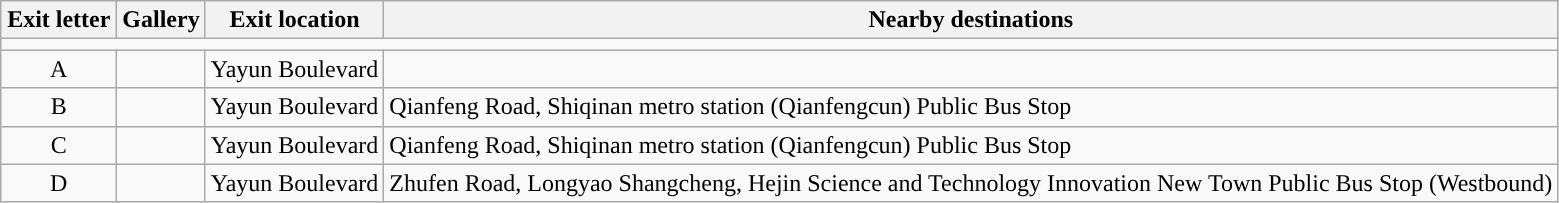<table class="wikitable">
<tr>
<th style="width:70px" colspan="2">Exit letter</th>
<th>Gallery</th>
<th>Exit location</th>
<th>Nearby destinations</th>
</tr>
<tr style="background:#">
<td colspan = "6"></td>
</tr>
<tr>
<td align="center" colspan="2">A</td>
<td></td>
<td>Yayun Boulevard</td>
<td></td>
</tr>
<tr>
<td align="center" colspan="2">B</td>
<td></td>
<td>Yayun Boulevard</td>
<td>Qianfeng Road, Shiqinan metro station (Qianfengcun) Public Bus Stop</td>
</tr>
<tr>
<td align="center" colspan="2">C</td>
<td></td>
<td>Yayun Boulevard</td>
<td>Qianfeng Road, Shiqinan metro station (Qianfengcun) Public Bus Stop</td>
</tr>
<tr>
<td align="center" colspan="2">D</td>
<td></td>
<td>Yayun Boulevard</td>
<td>Zhufen Road, Longyao Shangcheng, Hejin Science and Technology Innovation New Town Public Bus Stop (Westbound)</td>
</tr>
</table>
